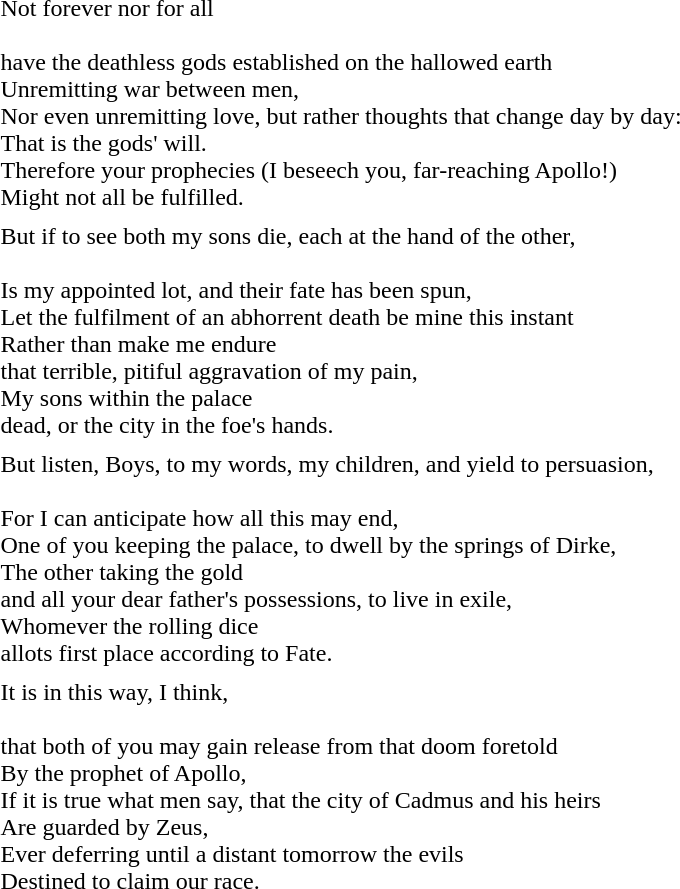<table style="border: 0px; margin-left:100px; white-space:nowrap;">
<tr>
<th scope="col" width="400px"></th>
<th scope="col" width="400px"></th>
</tr>
<tr border="0">
</tr>
<tr Valign=top>
</tr>
<tr>
<td colspan="2"></td>
</tr>
<tr>
<td>Not forever nor for all<br><br>have the deathless gods established on the hallowed earth<br>
Unremitting war between men,<br>
Nor even unremitting love, but rather thoughts that change day by day:<br>
That is the gods' will.<br>
Therefore your prophecies (I beseech you, far-reaching Apollo!)<br>
Might not all be fulfilled.<br></td>
<td><br></td>
</tr>
<tr>
<td colspan="2"></td>
</tr>
<tr>
<td>But if to see both my sons die, each at the hand of the other,<br><br>Is my appointed lot, and their fate has been spun,<br>
Let the fulfilment of an abhorrent death be mine this instant<br>
Rather than make me endure<br>
that terrible, pitiful aggravation of my pain,<br>
My sons within the palace<br>
dead, or the city in the foe's hands.<br></td>
<td><br></td>
</tr>
<tr>
<td colspan="2"></td>
</tr>
<tr>
<td>But listen, Boys, to my words, my children, and yield to persuasion,<br><br>For I can anticipate how all this may end,<br>
One of you keeping the palace, to dwell by the springs of Dirke,<br>
The other taking the gold<br>
and all your dear father's possessions, to live in exile,<br>
Whomever the rolling dice<br>
allots first place according to Fate.<br></td>
<td><br></td>
</tr>
<tr>
<td colspan="2"></td>
</tr>
<tr>
<td>It is in this way, I think,<br><br>that both of you may gain release from that doom foretold<br>
By the prophet of Apollo,<br>
If it is true what men say, that the city of Cadmus and his heirs<br>
Are guarded by Zeus,<br>
Ever deferring until a distant tomorrow the evils<br>
Destined to claim our race.<br></td>
<td><br></td>
</tr>
</table>
